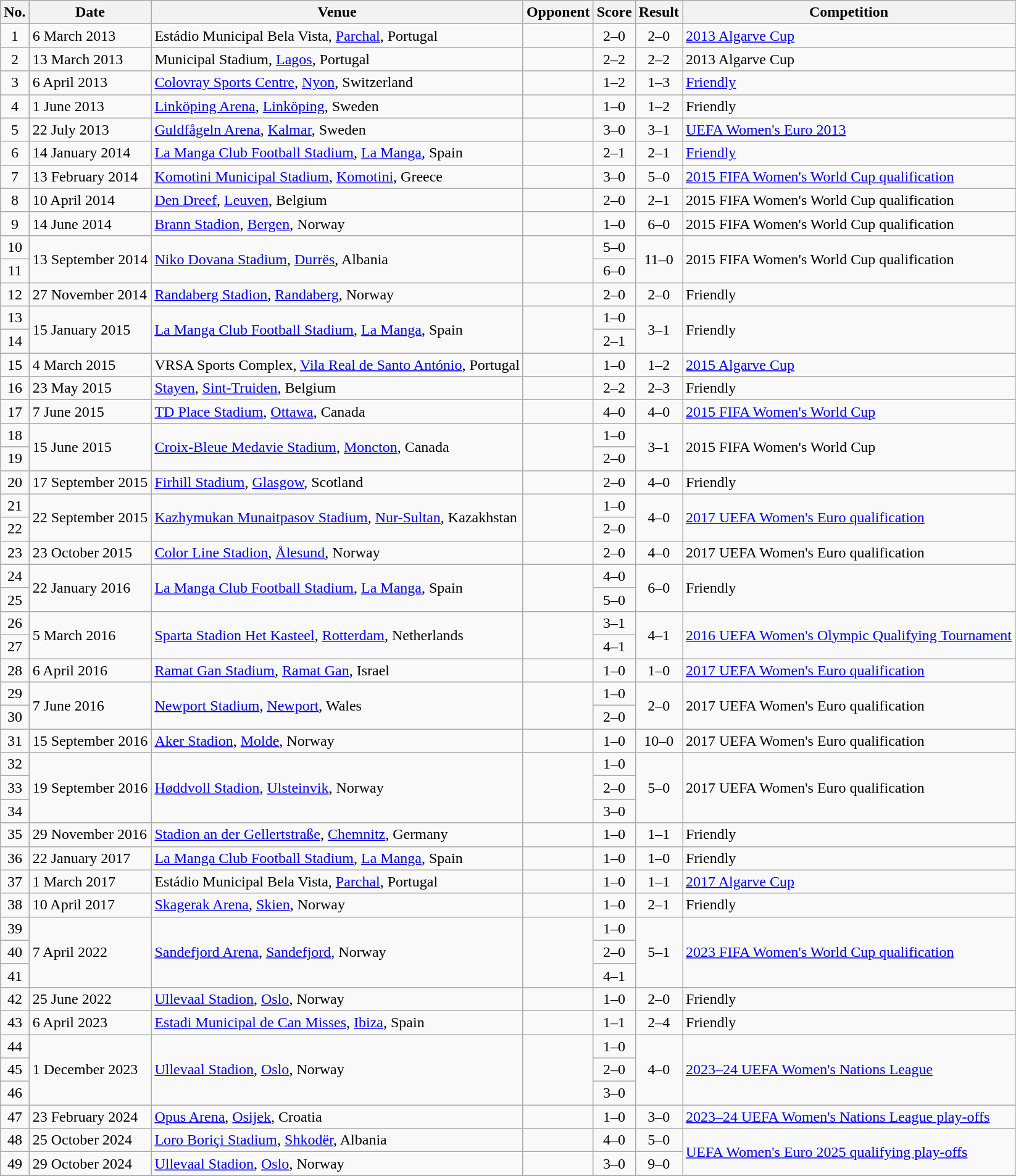<table class="wikitable sortable">
<tr>
<th scope="col">No.</th>
<th scope="col">Date</th>
<th scope="col">Venue</th>
<th scope="col">Opponent</th>
<th scope="col">Score</th>
<th scope="col">Result</th>
<th scope="col">Competition</th>
</tr>
<tr>
<td align="center">1</td>
<td>6 March 2013</td>
<td>Estádio Municipal Bela Vista, <a href='#'>Parchal</a>, Portugal</td>
<td></td>
<td align="center">2–0</td>
<td align="center">2–0</td>
<td><a href='#'>2013 Algarve Cup</a></td>
</tr>
<tr>
<td align="center">2</td>
<td>13 March 2013</td>
<td>Municipal Stadium, <a href='#'>Lagos</a>, Portugal</td>
<td></td>
<td align="center">2–2</td>
<td align="center">2–2</td>
<td>2013 Algarve Cup</td>
</tr>
<tr>
<td align="center">3</td>
<td>6 April 2013</td>
<td><a href='#'>Colovray Sports Centre</a>, <a href='#'>Nyon</a>, Switzerland</td>
<td></td>
<td align="center">1–2</td>
<td align="center">1–3</td>
<td><a href='#'>Friendly</a></td>
</tr>
<tr>
<td align="center">4</td>
<td>1 June 2013</td>
<td><a href='#'>Linköping Arena</a>, <a href='#'>Linköping</a>, Sweden</td>
<td></td>
<td align="center">1–0</td>
<td align="center">1–2</td>
<td>Friendly</td>
</tr>
<tr>
<td align="center">5</td>
<td>22 July 2013</td>
<td><a href='#'>Guldfågeln Arena</a>, <a href='#'>Kalmar</a>, Sweden</td>
<td></td>
<td align="center">3–0</td>
<td align="center">3–1</td>
<td><a href='#'>UEFA Women's Euro 2013</a></td>
</tr>
<tr>
<td align="center">6</td>
<td>14 January 2014</td>
<td><a href='#'>La Manga Club Football Stadium</a>, <a href='#'>La Manga</a>, Spain</td>
<td></td>
<td align="center">2–1</td>
<td align="center">2–1</td>
<td><a href='#'>Friendly</a></td>
</tr>
<tr>
<td align="center">7</td>
<td>13 February 2014</td>
<td><a href='#'>Komotini Municipal Stadium</a>, <a href='#'>Komotini</a>, Greece</td>
<td></td>
<td align="center">3–0</td>
<td align="center">5–0</td>
<td><a href='#'>2015 FIFA Women's World Cup qualification</a></td>
</tr>
<tr>
<td align="center">8</td>
<td>10 April 2014</td>
<td><a href='#'>Den Dreef</a>, <a href='#'>Leuven</a>, Belgium</td>
<td></td>
<td align="center">2–0</td>
<td align="center">2–1</td>
<td>2015 FIFA Women's World Cup qualification</td>
</tr>
<tr>
<td align="center">9</td>
<td>14 June 2014</td>
<td><a href='#'>Brann Stadion</a>, <a href='#'>Bergen</a>, Norway</td>
<td></td>
<td align="center">1–0</td>
<td align="center">6–0</td>
<td>2015 FIFA Women's World Cup qualification</td>
</tr>
<tr>
<td align="center">10</td>
<td rowspan="2">13 September 2014</td>
<td rowspan="2"><a href='#'>Niko Dovana Stadium</a>, <a href='#'>Durrës</a>, Albania</td>
<td rowspan="2"></td>
<td align="center">5–0</td>
<td rowspan="2" style="text-align:center">11–0</td>
<td rowspan="2">2015 FIFA Women's World Cup qualification</td>
</tr>
<tr>
<td align="center">11</td>
<td align="center">6–0</td>
</tr>
<tr>
<td align="center">12</td>
<td>27 November 2014</td>
<td><a href='#'>Randaberg Stadion</a>, <a href='#'>Randaberg</a>, Norway</td>
<td></td>
<td align="center">2–0</td>
<td align="center">2–0</td>
<td>Friendly</td>
</tr>
<tr>
<td align="center">13</td>
<td rowspan="2">15 January 2015</td>
<td rowspan="2"><a href='#'>La Manga Club Football Stadium</a>, <a href='#'>La Manga</a>, Spain</td>
<td rowspan="2"></td>
<td align="center">1–0</td>
<td rowspan="2" style="text-align:center">3–1</td>
<td rowspan="2">Friendly</td>
</tr>
<tr>
<td align="center">14</td>
<td align="center">2–1</td>
</tr>
<tr>
<td align="center">15</td>
<td>4 March 2015</td>
<td>VRSA Sports Complex, <a href='#'>Vila Real de Santo António</a>, Portugal</td>
<td></td>
<td align="center">1–0</td>
<td align="center">1–2</td>
<td><a href='#'>2015 Algarve Cup</a></td>
</tr>
<tr>
<td align="center">16</td>
<td>23 May 2015</td>
<td><a href='#'>Stayen</a>, <a href='#'>Sint-Truiden</a>, Belgium</td>
<td></td>
<td align="center">2–2</td>
<td align="center">2–3</td>
<td>Friendly</td>
</tr>
<tr>
<td align="center">17</td>
<td>7 June 2015</td>
<td><a href='#'>TD Place Stadium</a>, <a href='#'>Ottawa</a>, Canada</td>
<td></td>
<td align="center">4–0</td>
<td align="center">4–0</td>
<td><a href='#'>2015 FIFA Women's World Cup</a></td>
</tr>
<tr>
<td align="center">18</td>
<td rowspan="2">15 June 2015</td>
<td rowspan="2"><a href='#'>Croix-Bleue Medavie Stadium</a>, <a href='#'>Moncton</a>, Canada</td>
<td rowspan="2"></td>
<td align="center">1–0</td>
<td rowspan="2" style="text-align:center">3–1</td>
<td rowspan="2">2015 FIFA Women's World Cup</td>
</tr>
<tr>
<td align="center">19</td>
<td align="center">2–0</td>
</tr>
<tr>
<td align="center">20</td>
<td>17 September 2015</td>
<td><a href='#'>Firhill Stadium</a>, <a href='#'>Glasgow</a>, Scotland</td>
<td></td>
<td align="center">2–0</td>
<td align="center">4–0</td>
<td>Friendly</td>
</tr>
<tr>
<td align="center">21</td>
<td rowspan="2">22 September 2015</td>
<td rowspan="2"><a href='#'>Kazhymukan Munaitpasov Stadium</a>, <a href='#'>Nur-Sultan</a>, Kazakhstan</td>
<td rowspan="2"></td>
<td align="center">1–0</td>
<td rowspan="2" style="text-align:center">4–0</td>
<td rowspan="2"><a href='#'>2017 UEFA Women's Euro qualification</a></td>
</tr>
<tr>
<td align="center">22</td>
<td align="center">2–0</td>
</tr>
<tr>
<td align="center">23</td>
<td>23 October 2015</td>
<td><a href='#'>Color Line Stadion</a>, <a href='#'>Ålesund</a>, Norway</td>
<td></td>
<td align="center">2–0</td>
<td align="center">4–0</td>
<td>2017 UEFA Women's Euro qualification</td>
</tr>
<tr>
<td align="center">24</td>
<td rowspan="2">22 January 2016</td>
<td rowspan="2"><a href='#'>La Manga Club Football Stadium</a>, <a href='#'>La Manga</a>, Spain</td>
<td rowspan="2"></td>
<td align="center">4–0</td>
<td rowspan="2" style="text-align:center">6–0</td>
<td rowspan="2">Friendly</td>
</tr>
<tr>
<td align="center">25</td>
<td align="center">5–0</td>
</tr>
<tr>
<td align="center">26</td>
<td rowspan="2">5 March 2016</td>
<td rowspan="2"><a href='#'>Sparta Stadion Het Kasteel</a>, <a href='#'>Rotterdam</a>, Netherlands</td>
<td rowspan="2"></td>
<td align="center">3–1</td>
<td rowspan="2" style="text-align:center">4–1</td>
<td rowspan="2"><a href='#'>2016 UEFA Women's Olympic Qualifying Tournament</a></td>
</tr>
<tr>
<td align="center">27</td>
<td align="center">4–1</td>
</tr>
<tr>
<td align="center">28</td>
<td>6 April 2016</td>
<td><a href='#'>Ramat Gan Stadium</a>, <a href='#'>Ramat Gan</a>, Israel</td>
<td></td>
<td align="center">1–0</td>
<td align="center">1–0</td>
<td><a href='#'>2017 UEFA Women's Euro qualification</a></td>
</tr>
<tr>
<td align="center">29</td>
<td rowspan="2">7 June 2016</td>
<td rowspan="2"><a href='#'>Newport Stadium</a>, <a href='#'>Newport</a>, Wales</td>
<td rowspan="2"></td>
<td align="center">1–0</td>
<td rowspan="2" style="text-align:center">2–0</td>
<td rowspan="2">2017 UEFA Women's Euro qualification</td>
</tr>
<tr>
<td align="center">30</td>
<td align="center">2–0</td>
</tr>
<tr>
<td align="center">31</td>
<td>15 September 2016</td>
<td><a href='#'>Aker Stadion</a>, <a href='#'>Molde</a>, Norway</td>
<td></td>
<td align="center">1–0</td>
<td align="center">10–0</td>
<td>2017 UEFA Women's Euro qualification</td>
</tr>
<tr>
<td align="center">32</td>
<td rowspan="3">19 September 2016</td>
<td rowspan="3"><a href='#'>Høddvoll Stadion</a>, <a href='#'>Ulsteinvik</a>, Norway</td>
<td rowspan="3"></td>
<td align="center">1–0</td>
<td rowspan="3" style="text-align:center">5–0</td>
<td rowspan="3">2017 UEFA Women's Euro qualification</td>
</tr>
<tr>
<td align="center">33</td>
<td align="center">2–0</td>
</tr>
<tr>
<td align="center">34</td>
<td align="center">3–0</td>
</tr>
<tr>
<td align="center">35</td>
<td>29 November 2016</td>
<td><a href='#'>Stadion an der Gellertstraße</a>, <a href='#'>Chemnitz</a>, Germany</td>
<td></td>
<td align="center">1–0</td>
<td align="center">1–1</td>
<td>Friendly</td>
</tr>
<tr>
<td align="center">36</td>
<td>22 January 2017</td>
<td><a href='#'>La Manga Club Football Stadium</a>, <a href='#'>La Manga</a>, Spain</td>
<td></td>
<td align="center">1–0</td>
<td align="center">1–0</td>
<td>Friendly</td>
</tr>
<tr>
<td align="center">37</td>
<td>1 March 2017</td>
<td>Estádio Municipal Bela Vista, <a href='#'>Parchal</a>, Portugal</td>
<td></td>
<td align="center">1–0</td>
<td align="center">1–1</td>
<td><a href='#'>2017 Algarve Cup</a></td>
</tr>
<tr>
<td align="center">38</td>
<td>10 April 2017</td>
<td><a href='#'>Skagerak Arena</a>, <a href='#'>Skien</a>, Norway</td>
<td></td>
<td align="center">1–0</td>
<td align="center">2–1</td>
<td>Friendly</td>
</tr>
<tr>
<td align="center">39</td>
<td rowspan="3">7 April 2022</td>
<td rowspan="3"><a href='#'>Sandefjord Arena</a>, <a href='#'>Sandefjord</a>, Norway</td>
<td rowspan="3"></td>
<td align="center">1–0</td>
<td rowspan="3" style="text-align:center">5–1</td>
<td rowspan="3"><a href='#'>2023 FIFA Women's World Cup qualification</a></td>
</tr>
<tr>
<td align="center">40</td>
<td align="center">2–0</td>
</tr>
<tr>
<td align="center">41</td>
<td align="center">4–1</td>
</tr>
<tr>
<td align="center">42</td>
<td>25 June 2022</td>
<td><a href='#'>Ullevaal Stadion</a>, <a href='#'>Oslo</a>, Norway</td>
<td></td>
<td align="center">1–0</td>
<td align="center">2–0</td>
<td>Friendly</td>
</tr>
<tr>
<td align="center">43</td>
<td>6 April 2023</td>
<td><a href='#'>Estadi Municipal de Can Misses</a>, <a href='#'>Ibiza</a>, Spain</td>
<td></td>
<td align="center">1–1</td>
<td align="center">2–4</td>
<td>Friendly</td>
</tr>
<tr>
<td align="center">44</td>
<td rowspan="3">1 December 2023</td>
<td rowspan="3"><a href='#'>Ullevaal Stadion</a>, <a href='#'>Oslo</a>, Norway</td>
<td rowspan="3"></td>
<td align="center">1–0</td>
<td rowspan="3" style="text-align:center">4–0</td>
<td rowspan="3"><a href='#'>2023–24 UEFA Women's Nations League</a></td>
</tr>
<tr>
<td align="center">45</td>
<td align="center">2–0</td>
</tr>
<tr>
<td align="center">46</td>
<td align="center">3–0</td>
</tr>
<tr>
<td align="center">47</td>
<td>23 February 2024</td>
<td><a href='#'>Opus Arena</a>, <a href='#'>Osijek</a>, Croatia</td>
<td></td>
<td align="center">1–0</td>
<td align="center">3–0</td>
<td><a href='#'>2023–24 UEFA Women's Nations League play-offs</a></td>
</tr>
<tr>
<td align="center">48</td>
<td>25 October 2024</td>
<td><a href='#'>Loro Boriçi Stadium</a>, <a href='#'>Shkodër</a>, Albania</td>
<td></td>
<td align="center">4–0</td>
<td align="center">5–0</td>
<td rowspan=2><a href='#'>UEFA Women's Euro 2025 qualifying play-offs</a></td>
</tr>
<tr>
<td align="center">49</td>
<td>29 October 2024</td>
<td><a href='#'>Ullevaal Stadion</a>, <a href='#'>Oslo</a>, Norway</td>
<td></td>
<td align="center">3–0</td>
<td align="center">9–0</td>
</tr>
<tr>
</tr>
</table>
